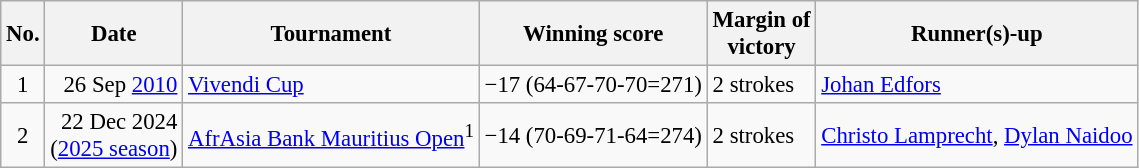<table class="wikitable" style="font-size:95%;">
<tr>
<th>No.</th>
<th>Date</th>
<th>Tournament</th>
<th>Winning score</th>
<th>Margin of<br>victory</th>
<th>Runner(s)-up</th>
</tr>
<tr>
<td align=center>1</td>
<td align=right>26 Sep <a href='#'>2010</a></td>
<td><a href='#'>Vivendi Cup</a></td>
<td>−17 (64-67-70-70=271)</td>
<td>2 strokes</td>
<td> <a href='#'>Johan Edfors</a></td>
</tr>
<tr>
<td align=center>2</td>
<td align=right>22 Dec 2024<br>(<a href='#'>2025 season</a>)</td>
<td><a href='#'>AfrAsia Bank Mauritius Open</a><sup>1</sup></td>
<td>−14 (70-69-71-64=274)</td>
<td>2 strokes</td>
<td> <a href='#'>Christo Lamprecht</a>,  <a href='#'>Dylan Naidoo</a></td>
</tr>
</table>
